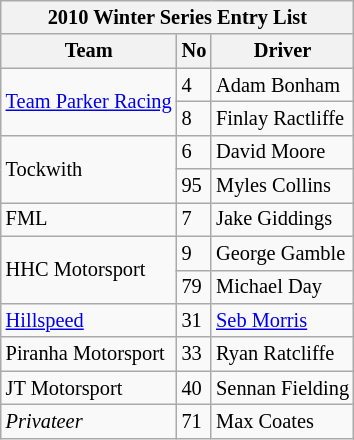<table class="wikitable" style="font-size: 85%;">
<tr>
<th colspan=3>2010 Winter Series Entry List</th>
</tr>
<tr>
<th>Team</th>
<th>No</th>
<th>Driver</th>
</tr>
<tr>
<td rowspan=2><a href='#'>Team Parker Racing</a></td>
<td>4</td>
<td>Adam Bonham</td>
</tr>
<tr>
<td>8</td>
<td>Finlay Ractliffe</td>
</tr>
<tr>
<td rowspan=2>Tockwith</td>
<td>6</td>
<td>David Moore</td>
</tr>
<tr>
<td>95</td>
<td>Myles Collins</td>
</tr>
<tr>
<td>FML</td>
<td>7</td>
<td>Jake Giddings</td>
</tr>
<tr>
<td rowspan=2>HHC Motorsport</td>
<td>9</td>
<td>George Gamble</td>
</tr>
<tr>
<td>79</td>
<td>Michael Day</td>
</tr>
<tr>
<td><a href='#'>Hillspeed</a></td>
<td>31</td>
<td><a href='#'>Seb Morris</a></td>
</tr>
<tr>
<td>Piranha Motorsport</td>
<td>33</td>
<td>Ryan Ratcliffe</td>
</tr>
<tr>
<td>JT Motorsport</td>
<td>40</td>
<td>Sennan Fielding</td>
</tr>
<tr>
<td><em>Privateer</em></td>
<td>71</td>
<td>Max Coates</td>
</tr>
</table>
